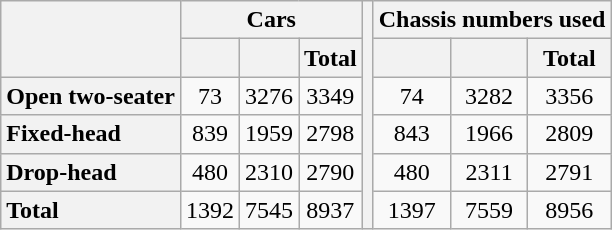<table class="wikitable" style="text-align: center;">
<tr>
<th rowspan="2"></th>
<th colspan="3">Cars</th>
<th rowspan="6"></th>
<th colspan="3">Chassis numbers used</th>
</tr>
<tr>
<th></th>
<th></th>
<th>Total</th>
<th></th>
<th></th>
<th>Total</th>
</tr>
<tr>
<th style="text-align: left;">Open two-seater</th>
<td>73</td>
<td>3276</td>
<td>3349</td>
<td>74</td>
<td>3282</td>
<td>3356</td>
</tr>
<tr>
<th style="text-align: left;">Fixed-head</th>
<td>839</td>
<td>1959</td>
<td>2798</td>
<td>843</td>
<td>1966</td>
<td>2809</td>
</tr>
<tr>
<th style="text-align: left;">Drop-head</th>
<td>480</td>
<td>2310</td>
<td>2790</td>
<td>480</td>
<td>2311</td>
<td>2791</td>
</tr>
<tr>
<th style="text-align: left;">Total</th>
<td>1392</td>
<td>7545</td>
<td>8937</td>
<td>1397</td>
<td>7559</td>
<td>8956</td>
</tr>
</table>
